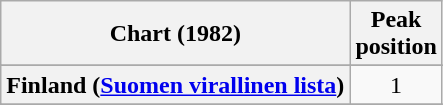<table class="wikitable sortable plainrowheaders">
<tr>
<th scope="col">Chart (1982)</th>
<th scope="col">Peak<br>position</th>
</tr>
<tr>
</tr>
<tr>
</tr>
<tr>
<th scope="row">Finland (<a href='#'>Suomen virallinen lista</a>)</th>
<td align="center">1</td>
</tr>
<tr>
</tr>
<tr>
</tr>
<tr>
</tr>
<tr>
</tr>
</table>
